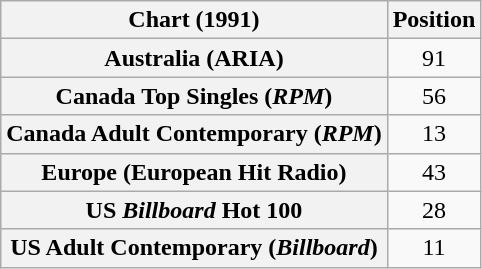<table class="wikitable sortable plainrowheaders" style="text-align:center">
<tr>
<th>Chart (1991)</th>
<th>Position</th>
</tr>
<tr>
<th scope="row">Australia (ARIA)</th>
<td>91</td>
</tr>
<tr>
<th scope="row">Canada Top Singles (<em>RPM</em>)</th>
<td>56</td>
</tr>
<tr>
<th scope="row">Canada Adult Contemporary (<em>RPM</em>)</th>
<td>13</td>
</tr>
<tr>
<th scope="row">Europe (European Hit Radio)</th>
<td>43</td>
</tr>
<tr>
<th scope="row">US <em>Billboard</em> Hot 100</th>
<td>28</td>
</tr>
<tr>
<th scope="row">US Adult Contemporary (<em>Billboard</em>)</th>
<td>11</td>
</tr>
</table>
